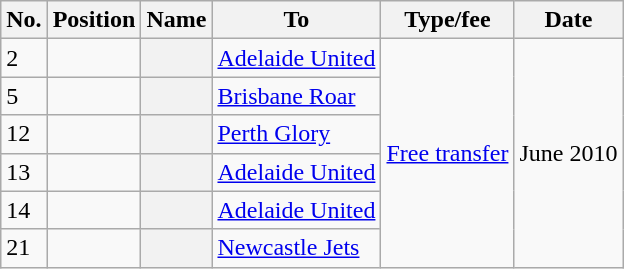<table class="wikitable plainrowheaders sortable" style="text-align:center; text-align:left">
<tr>
<th>No.</th>
<th>Position</th>
<th>Name</th>
<th>To</th>
<th>Type/fee</th>
<th>Date</th>
</tr>
<tr>
<td>2</td>
<td></td>
<th scope="row"></th>
<td><a href='#'>Adelaide United</a></td>
<td rowspan="6"><a href='#'>Free transfer</a></td>
<td rowspan="6">June 2010</td>
</tr>
<tr>
<td>5</td>
<td></td>
<th scope="row"></th>
<td><a href='#'>Brisbane Roar</a></td>
</tr>
<tr>
<td>12</td>
<td></td>
<th scope="row"></th>
<td><a href='#'>Perth Glory</a></td>
</tr>
<tr>
<td>13</td>
<td></td>
<th scope="row"></th>
<td><a href='#'>Adelaide United</a></td>
</tr>
<tr>
<td>14</td>
<td></td>
<th scope="row"></th>
<td><a href='#'>Adelaide United</a></td>
</tr>
<tr>
<td>21</td>
<td></td>
<th scope="row"></th>
<td><a href='#'>Newcastle Jets</a></td>
</tr>
</table>
